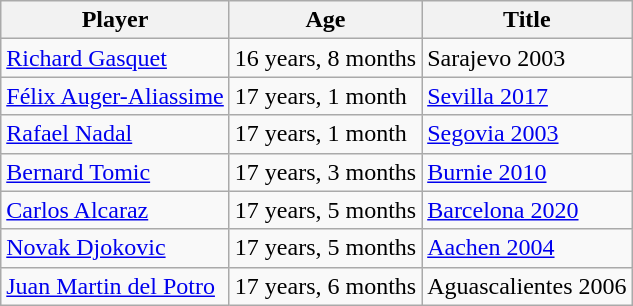<table class="wikitable">
<tr>
<th>Player</th>
<th>Age</th>
<th>Title</th>
</tr>
<tr>
<td> <a href='#'>Richard Gasquet</a></td>
<td>16 years, 8 months</td>
<td>Sarajevo 2003</td>
</tr>
<tr>
<td> <a href='#'>Félix Auger-Aliassime</a></td>
<td>17 years, 1 month</td>
<td><a href='#'>Sevilla 2017</a></td>
</tr>
<tr>
<td> <a href='#'>Rafael Nadal</a></td>
<td>17 years, 1 month</td>
<td><a href='#'>Segovia 2003</a></td>
</tr>
<tr>
<td> <a href='#'>Bernard Tomic</a></td>
<td>17 years, 3 months</td>
<td><a href='#'>Burnie 2010</a></td>
</tr>
<tr>
<td> <a href='#'>Carlos Alcaraz</a></td>
<td>17 years, 5 months</td>
<td><a href='#'>Barcelona 2020</a></td>
</tr>
<tr>
<td> <a href='#'>Novak Djokovic</a></td>
<td>17 years, 5 months</td>
<td><a href='#'>Aachen 2004</a></td>
</tr>
<tr>
<td> <a href='#'>Juan Martin del Potro</a></td>
<td>17 years, 6 months</td>
<td>Aguascalientes 2006</td>
</tr>
</table>
